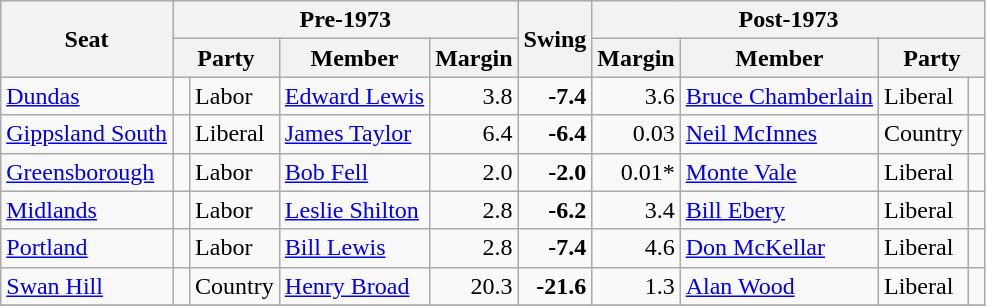<table class="wikitable">
<tr>
<th rowspan="2">Seat</th>
<th colspan="4">Pre-1973</th>
<th rowspan="2">Swing</th>
<th colspan="4">Post-1973</th>
</tr>
<tr>
<th colspan="2">Party</th>
<th>Member</th>
<th>Margin</th>
<th>Margin</th>
<th>Member</th>
<th colspan="2">Party</th>
</tr>
<tr>
<td><a href='#'>Dundas</a></td>
<td> </td>
<td>Labor</td>
<td><a href='#'>Edward Lewis</a></td>
<td style="text-align:right;">3.8</td>
<td style="text-align:right;"><strong>-7.4</strong></td>
<td style="text-align:right;">3.6</td>
<td><a href='#'>Bruce Chamberlain</a></td>
<td>Liberal</td>
<td> </td>
</tr>
<tr>
<td><a href='#'>Gippsland South</a></td>
<td> </td>
<td>Liberal</td>
<td><a href='#'>James Taylor</a></td>
<td style="text-align:right;">6.4</td>
<td style="text-align:right;"><strong>-6.4</strong></td>
<td style="text-align:right;">0.03</td>
<td><a href='#'>Neil McInnes</a></td>
<td>Country</td>
<td> </td>
</tr>
<tr>
<td><a href='#'>Greensborough</a></td>
<td> </td>
<td>Labor</td>
<td><a href='#'>Bob Fell</a></td>
<td style="text-align:right;">2.0</td>
<td style="text-align:right;"><strong>-2.0</strong></td>
<td style="text-align:right;">0.01*</td>
<td><a href='#'>Monte Vale</a></td>
<td>Liberal</td>
<td> </td>
</tr>
<tr>
<td><a href='#'>Midlands</a></td>
<td> </td>
<td>Labor</td>
<td><a href='#'>Leslie Shilton</a></td>
<td style="text-align:right;">2.8</td>
<td style="text-align:right;"><strong>-6.2</strong></td>
<td style="text-align:right;">3.4</td>
<td><a href='#'>Bill Ebery</a></td>
<td>Liberal</td>
<td> </td>
</tr>
<tr>
<td><a href='#'>Portland</a></td>
<td> </td>
<td>Labor</td>
<td><a href='#'>Bill Lewis</a></td>
<td style="text-align:right;">2.8</td>
<td style="text-align:right;"><strong>-7.4</strong></td>
<td style="text-align:right;">4.6</td>
<td><a href='#'>Don McKellar</a></td>
<td>Liberal</td>
<td> </td>
</tr>
<tr>
<td><a href='#'>Swan Hill</a></td>
<td> </td>
<td>Country</td>
<td><a href='#'>Henry Broad</a></td>
<td style="text-align:right;">20.3</td>
<td style="text-align:right;"><strong>-21.6</strong></td>
<td style="text-align:right;">1.3</td>
<td><a href='#'>Alan Wood</a></td>
<td>Liberal</td>
<td> </td>
</tr>
<tr>
</tr>
</table>
